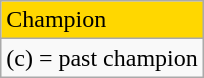<table class="wikitable">
<tr style="background:gold">
<td>Champion</td>
</tr>
<tr>
<td>(c) = past champion</td>
</tr>
</table>
